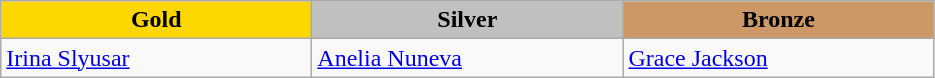<table class="wikitable" style="text-align:left">
<tr align="center">
<td width=200 bgcolor=gold><strong>Gold</strong></td>
<td width=200 bgcolor=silver><strong>Silver</strong></td>
<td width=200 bgcolor=CC9966><strong>Bronze</strong></td>
</tr>
<tr>
<td><a href='#'>Irina Slyusar</a><br><em></em></td>
<td><a href='#'>Anelia Nuneva</a><br><em></em></td>
<td><a href='#'>Grace Jackson</a><br><em></em></td>
</tr>
</table>
